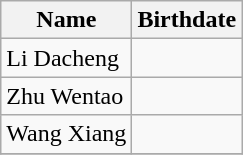<table class="wikitable" style="text-align: left">
<tr>
<th>Name</th>
<th>Birthdate</th>
</tr>
<tr>
<td> Li Dacheng</td>
<td></td>
</tr>
<tr>
<td> Zhu Wentao</td>
<td></td>
</tr>
<tr>
<td> Wang Xiang</td>
<td></td>
</tr>
<tr>
</tr>
</table>
